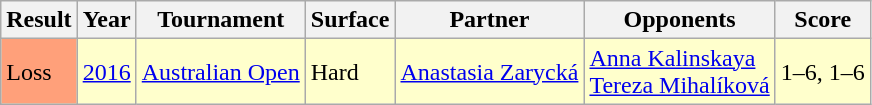<table class="wikitable">
<tr>
<th>Result</th>
<th>Year</th>
<th>Tournament</th>
<th>Surface</th>
<th>Partner</th>
<th>Opponents</th>
<th>Score</th>
</tr>
<tr style="background:#ffc;">
<td bgcolor=ffa07a>Loss</td>
<td><a href='#'>2016</a></td>
<td><a href='#'>Australian Open</a></td>
<td>Hard</td>
<td> <a href='#'>Anastasia Zarycká</a></td>
<td> <a href='#'>Anna Kalinskaya</a> <br>  <a href='#'>Tereza Mihalíková</a></td>
<td>1–6, 1–6</td>
</tr>
</table>
